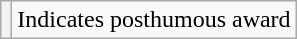<table class="wikitable plainrowheaders">
<tr>
<th scope="row" style="text-align:center"></th>
<td>Indicates posthumous award</td>
</tr>
</table>
